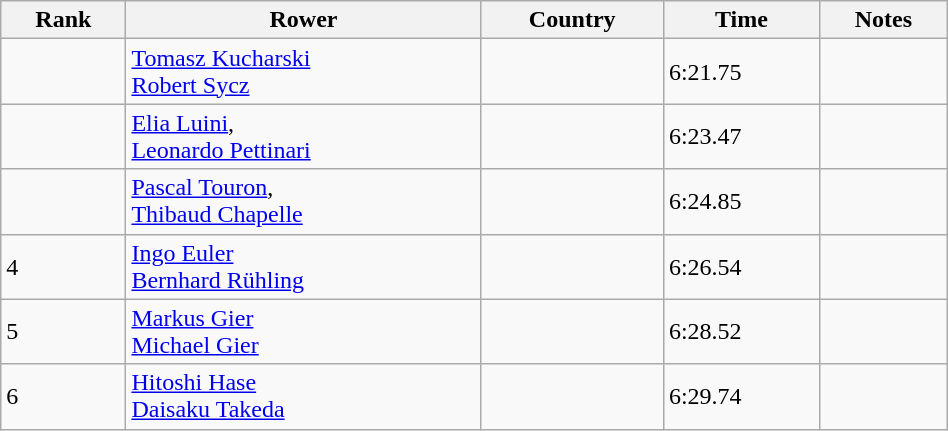<table class="wikitable sortable" width=50%>
<tr>
<th>Rank</th>
<th>Rower</th>
<th>Country</th>
<th>Time</th>
<th>Notes</th>
</tr>
<tr>
<td></td>
<td><a href='#'>Tomasz Kucharski</a> <br> <a href='#'>Robert Sycz</a></td>
<td></td>
<td>6:21.75</td>
<td></td>
</tr>
<tr>
<td></td>
<td><a href='#'>Elia Luini</a>, <br> <a href='#'>Leonardo Pettinari</a></td>
<td></td>
<td>6:23.47</td>
<td></td>
</tr>
<tr>
<td></td>
<td><a href='#'>Pascal Touron</a>,<br> <a href='#'>Thibaud Chapelle</a></td>
<td></td>
<td>6:24.85</td>
<td></td>
</tr>
<tr>
<td>4</td>
<td><a href='#'>Ingo Euler</a> <br> <a href='#'>Bernhard Rühling</a></td>
<td></td>
<td>6:26.54</td>
<td></td>
</tr>
<tr>
<td>5</td>
<td><a href='#'>Markus Gier</a><br><a href='#'>Michael Gier</a></td>
<td></td>
<td>6:28.52</td>
<td></td>
</tr>
<tr>
<td>6</td>
<td><a href='#'>Hitoshi Hase</a> <br> <a href='#'>Daisaku Takeda</a></td>
<td></td>
<td>6:29.74</td>
<td></td>
</tr>
</table>
